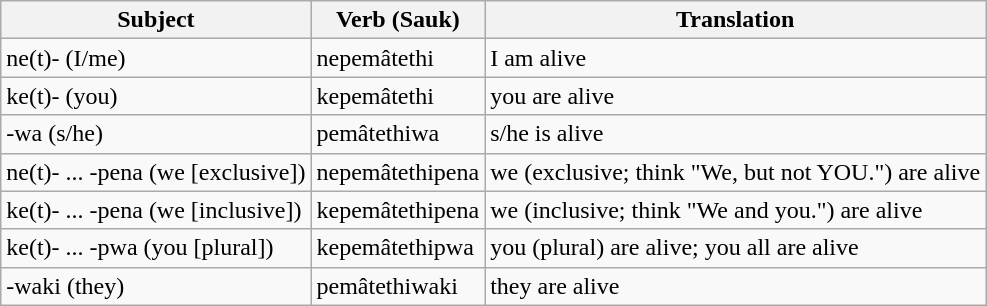<table class="wikitable">
<tr>
<th>Subject</th>
<th>Verb (Sauk)</th>
<th>Translation</th>
</tr>
<tr>
<td>ne(t)- (I/me)</td>
<td>nepemâtethi</td>
<td>I am alive</td>
</tr>
<tr>
<td>ke(t)- (you)</td>
<td>kepemâtethi</td>
<td>you are alive</td>
</tr>
<tr>
<td>-wa (s/he)</td>
<td>pemâtethiwa</td>
<td>s/he is alive</td>
</tr>
<tr>
<td>ne(t)- ... -pena (we [exclusive])</td>
<td>nepemâtethipena</td>
<td>we (exclusive; think "We, but not YOU.") are alive</td>
</tr>
<tr>
<td>ke(t)- ... -pena (we [inclusive])</td>
<td>kepemâtethipena</td>
<td>we (inclusive; think "We and you.") are alive</td>
</tr>
<tr>
<td>ke(t)- ... -pwa (you [plural])</td>
<td>kepemâtethipwa</td>
<td>you (plural) are alive; you all are alive</td>
</tr>
<tr>
<td>-waki (they)</td>
<td>pemâtethiwaki</td>
<td>they are alive</td>
</tr>
</table>
